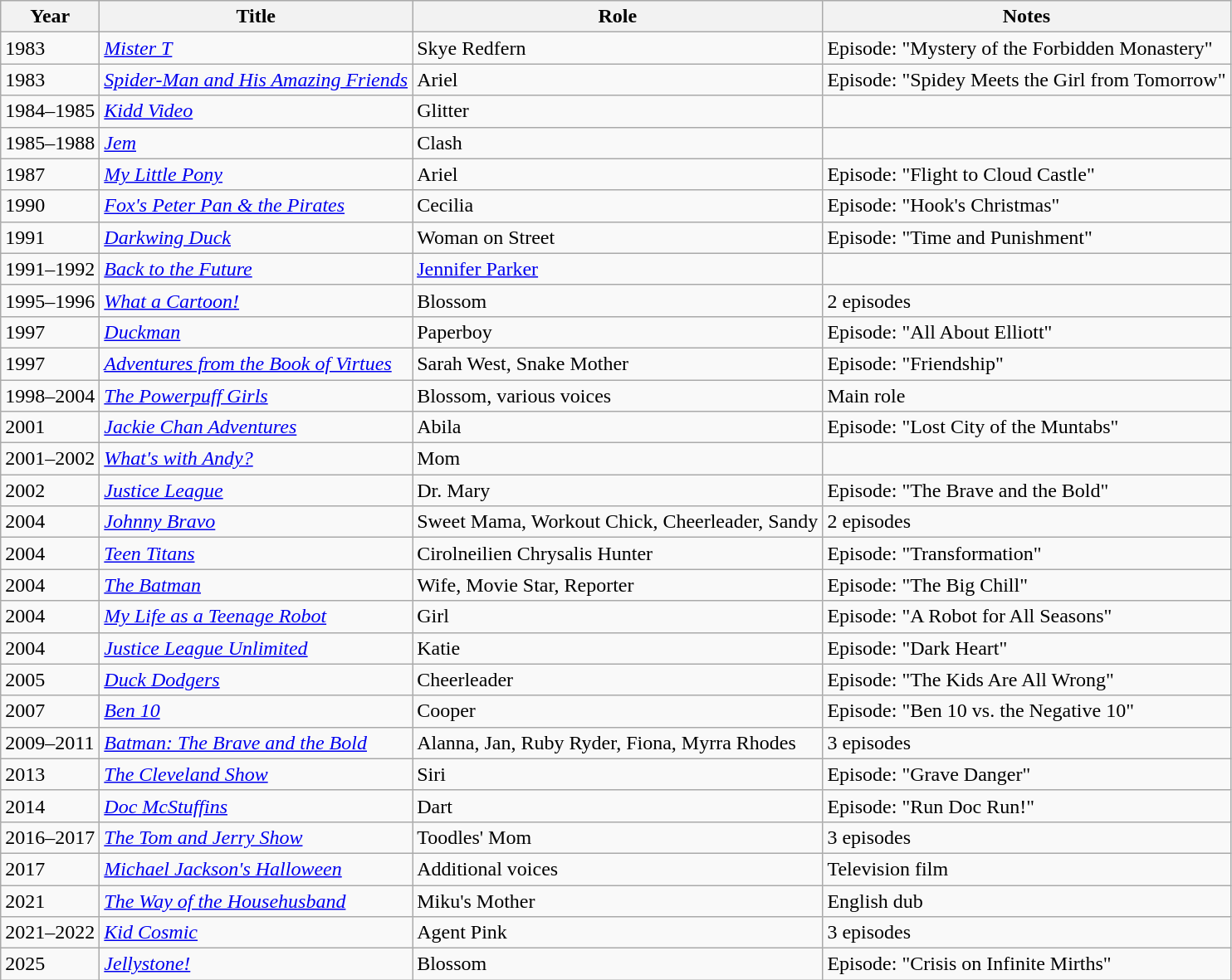<table class="wikitable sortable">
<tr>
<th>Year</th>
<th>Title</th>
<th>Role</th>
<th>Notes</th>
</tr>
<tr>
<td>1983</td>
<td><em><a href='#'>Mister T</a></em></td>
<td>Skye Redfern</td>
<td>Episode: "Mystery of the Forbidden Monastery"</td>
</tr>
<tr>
<td>1983</td>
<td><em><a href='#'>Spider-Man and His Amazing Friends</a></em></td>
<td>Ariel</td>
<td>Episode: "Spidey Meets the Girl from Tomorrow"</td>
</tr>
<tr>
<td>1984–1985</td>
<td><em><a href='#'>Kidd Video</a></em></td>
<td>Glitter</td>
<td></td>
</tr>
<tr>
<td>1985–1988</td>
<td><em><a href='#'>Jem</a></em></td>
<td>Clash</td>
<td></td>
</tr>
<tr>
<td>1987</td>
<td><em><a href='#'>My Little Pony</a></em></td>
<td>Ariel</td>
<td>Episode: "Flight to Cloud Castle"</td>
</tr>
<tr>
<td>1990</td>
<td><em><a href='#'>Fox's Peter Pan & the Pirates</a></em></td>
<td>Cecilia</td>
<td>Episode: "Hook's Christmas"</td>
</tr>
<tr>
<td>1991</td>
<td><em><a href='#'>Darkwing Duck</a></em></td>
<td>Woman on Street</td>
<td>Episode: "Time and Punishment"</td>
</tr>
<tr>
<td>1991–1992</td>
<td><em><a href='#'>Back to the Future</a></em></td>
<td><a href='#'>Jennifer Parker</a></td>
<td></td>
</tr>
<tr>
<td>1995–1996</td>
<td><em><a href='#'>What a Cartoon!</a></em></td>
<td>Blossom</td>
<td>2 episodes</td>
</tr>
<tr>
<td>1997</td>
<td><em><a href='#'>Duckman</a></em></td>
<td>Paperboy</td>
<td>Episode: "All About Elliott"</td>
</tr>
<tr>
<td>1997</td>
<td><em><a href='#'>Adventures from the Book of Virtues</a></em></td>
<td>Sarah West, Snake Mother</td>
<td>Episode: "Friendship"</td>
</tr>
<tr>
<td>1998–2004</td>
<td><em><a href='#'>The Powerpuff Girls</a></em></td>
<td>Blossom, various voices</td>
<td>Main role</td>
</tr>
<tr>
<td>2001</td>
<td><em><a href='#'>Jackie Chan Adventures</a></em></td>
<td>Abila</td>
<td>Episode: "Lost City of the Muntabs"</td>
</tr>
<tr>
<td>2001–2002</td>
<td><em><a href='#'>What's with Andy?</a></em></td>
<td>Mom</td>
<td></td>
</tr>
<tr>
<td>2002</td>
<td><em><a href='#'>Justice League</a></em></td>
<td>Dr. Mary</td>
<td>Episode: "The Brave and the Bold"</td>
</tr>
<tr>
<td>2004</td>
<td><em><a href='#'>Johnny Bravo</a></em></td>
<td>Sweet Mama, Workout Chick, Cheerleader, Sandy</td>
<td>2 episodes</td>
</tr>
<tr>
<td>2004</td>
<td><em><a href='#'>Teen Titans</a></em></td>
<td>Cirolneilien Chrysalis Hunter</td>
<td>Episode: "Transformation"</td>
</tr>
<tr>
<td>2004</td>
<td><em><a href='#'>The Batman</a></em></td>
<td>Wife, Movie Star, Reporter</td>
<td>Episode: "The Big Chill"</td>
</tr>
<tr>
<td>2004</td>
<td><em><a href='#'>My Life as a Teenage Robot</a></em></td>
<td>Girl</td>
<td>Episode: "A Robot for All Seasons"</td>
</tr>
<tr>
<td>2004</td>
<td><em><a href='#'>Justice League Unlimited</a></em></td>
<td>Katie</td>
<td>Episode: "Dark Heart"</td>
</tr>
<tr>
<td>2005</td>
<td><em><a href='#'>Duck Dodgers</a></em></td>
<td>Cheerleader</td>
<td>Episode: "The Kids Are All Wrong"</td>
</tr>
<tr>
<td>2007</td>
<td><em><a href='#'>Ben 10</a></em></td>
<td>Cooper</td>
<td>Episode: "Ben 10 vs. the Negative 10"</td>
</tr>
<tr>
<td>2009–2011</td>
<td><em><a href='#'>Batman: The Brave and the Bold</a></em></td>
<td>Alanna, Jan, Ruby Ryder, Fiona, Myrra Rhodes</td>
<td>3 episodes</td>
</tr>
<tr>
<td>2013</td>
<td><em><a href='#'>The Cleveland Show</a></em></td>
<td>Siri</td>
<td>Episode: "Grave Danger"</td>
</tr>
<tr>
<td>2014</td>
<td><em><a href='#'>Doc McStuffins</a></em></td>
<td>Dart</td>
<td>Episode: "Run Doc Run!"</td>
</tr>
<tr>
<td>2016–2017</td>
<td><em><a href='#'>The Tom and Jerry Show</a></em></td>
<td>Toodles' Mom</td>
<td>3 episodes</td>
</tr>
<tr>
<td>2017</td>
<td><em><a href='#'>Michael Jackson's Halloween</a></em></td>
<td>Additional voices</td>
<td>Television film</td>
</tr>
<tr>
<td>2021</td>
<td><em><a href='#'>The Way of the Househusband</a></em></td>
<td>Miku's Mother</td>
<td>English dub</td>
</tr>
<tr>
<td>2021–2022</td>
<td><em><a href='#'>Kid Cosmic</a></em></td>
<td>Agent Pink</td>
<td>3 episodes</td>
</tr>
<tr>
<td>2025</td>
<td><em><a href='#'>Jellystone!</a></em></td>
<td>Blossom</td>
<td>Episode: "Crisis on Infinite Mirths"</td>
</tr>
</table>
